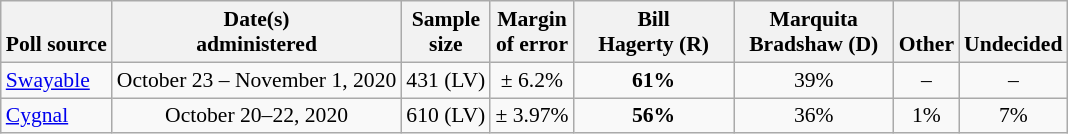<table class="wikitable" style="font-size:90%;text-align:center;">
<tr valign=bottom>
<th>Poll source</th>
<th>Date(s)<br>administered</th>
<th>Sample<br>size</th>
<th>Margin<br>of error</th>
<th style="width:100px;">Bill<br>Hagerty (R)</th>
<th style="width:100px;">Marquita<br>Bradshaw (D)</th>
<th>Other</th>
<th>Undecided</th>
</tr>
<tr>
<td style="text-align:left;"><a href='#'>Swayable</a></td>
<td>October 23 – November 1, 2020</td>
<td>431 (LV)</td>
<td>± 6.2%</td>
<td><strong>61%</strong></td>
<td>39%</td>
<td>–</td>
<td>–</td>
</tr>
<tr>
<td style="text-align:left;"><a href='#'>Cygnal</a></td>
<td>October 20–22, 2020</td>
<td>610 (LV)</td>
<td>± 3.97%</td>
<td><strong>56%</strong></td>
<td>36%</td>
<td>1%</td>
<td>7%</td>
</tr>
</table>
